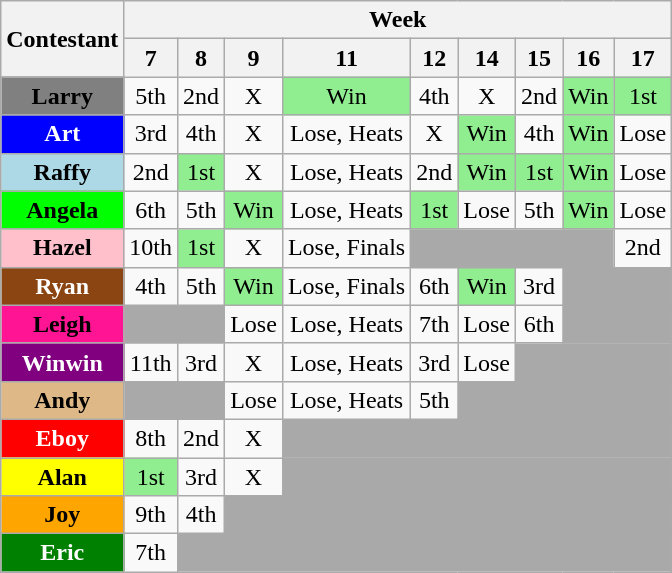<table class="wikitable" align="center" style="text-align:center">
<tr>
<th rowspan=2>Contestant</th>
<th colspan=9>Week</th>
</tr>
<tr>
<th>7</th>
<th>8</th>
<th>9</th>
<th>11</th>
<th>12</th>
<th>14</th>
<th>15</th>
<th>16</th>
<th>17</th>
</tr>
<tr>
<td style="background:grey; color:black;"><strong>Larry</strong></td>
<td>5th</td>
<td>2nd</td>
<td>X</td>
<td style="background:lightgreen;">Win</td>
<td>4th</td>
<td>X</td>
<td>2nd</td>
<td style="background:lightgreen;">Win</td>
<td style="background:lightgreen;">1st</td>
</tr>
<tr>
<td style="background:blue; color:white;"><strong>Art</strong></td>
<td>3rd</td>
<td>4th</td>
<td>X</td>
<td>Lose, Heats</td>
<td>X</td>
<td style="background:lightgreen;">Win</td>
<td>4th</td>
<td style="background:lightgreen;">Win</td>
<td>Lose</td>
</tr>
<tr>
<td style="background:lightblue; color:black;"><strong>Raffy</strong></td>
<td>2nd</td>
<td style="background:lightgreen;">1st</td>
<td>X</td>
<td>Lose, Heats</td>
<td>2nd</td>
<td style="background:lightgreen;">Win</td>
<td style="background:lightgreen;">1st</td>
<td style="background:lightgreen;">Win</td>
<td>Lose</td>
</tr>
<tr>
<td style="background:lime; color:black;"><strong>Angela</strong></td>
<td>6th</td>
<td>5th</td>
<td style="background:lightgreen;">Win</td>
<td>Lose, Heats</td>
<td style="background:lightgreen;">1st</td>
<td>Lose</td>
<td>5th</td>
<td style="background:lightgreen;">Win</td>
<td>Lose</td>
</tr>
<tr>
<td style="background:pink; color:black;"><strong>Hazel</strong></td>
<td>10th</td>
<td style="background:lightgreen;">1st</td>
<td>X</td>
<td>Lose, Finals</td>
<td colspan=4 bgcolor=darkgray></td>
<td>2nd</td>
</tr>
<tr>
<td style="background:saddlebrown; color:white;"><strong>Ryan</strong></td>
<td>4th</td>
<td>5th</td>
<td style="background:lightgreen;">Win</td>
<td>Lose, Finals</td>
<td>6th</td>
<td style="background:lightgreen;">Win</td>
<td>3rd</td>
<td colspan=2 bgcolor=darkgray></td>
</tr>
<tr>
<td style="background:deeppink; color:black;"><strong>Leigh</strong></td>
<td colspan=2 bgcolor=darkgray></td>
<td>Lose</td>
<td>Lose, Heats</td>
<td>7th</td>
<td>Lose</td>
<td>6th</td>
<td colspan=2 bgcolor=darkgray></td>
</tr>
<tr>
<td style="background:purple; color:white;"><strong>Winwin</strong></td>
<td>11th</td>
<td>3rd</td>
<td>X</td>
<td>Lose, Heats</td>
<td>3rd</td>
<td>Lose</td>
<td colspan=3 bgcolor=darkgray></td>
</tr>
<tr>
<td style="background:burlywood; color:black;"><strong>Andy</strong></td>
<td colspan=2 bgcolor=darkgray></td>
<td>Lose</td>
<td>Lose, Heats</td>
<td>5th</td>
<td colspan=4 bgcolor=darkgray></td>
</tr>
<tr>
<td style="background:red; color:white;"><strong>Eboy</strong></td>
<td>8th</td>
<td>2nd</td>
<td>X</td>
<td colspan=6 bgcolor=darkgray></td>
</tr>
<tr>
<td style="background:yellow; color:black;"><strong>Alan</strong></td>
<td style="background:lightgreen;">1st</td>
<td>3rd</td>
<td>X</td>
<td colspan=6 bgcolor=darkgray></td>
</tr>
<tr>
<td style="background:orange; color:black;"><strong>Joy</strong></td>
<td>9th</td>
<td>4th</td>
<td colspan=7 bgcolor=darkgray></td>
</tr>
<tr>
<td style="background:green; color:white;"><strong>Eric</strong></td>
<td>7th</td>
<td colspan=8 bgcolor=darkgray></td>
</tr>
</table>
